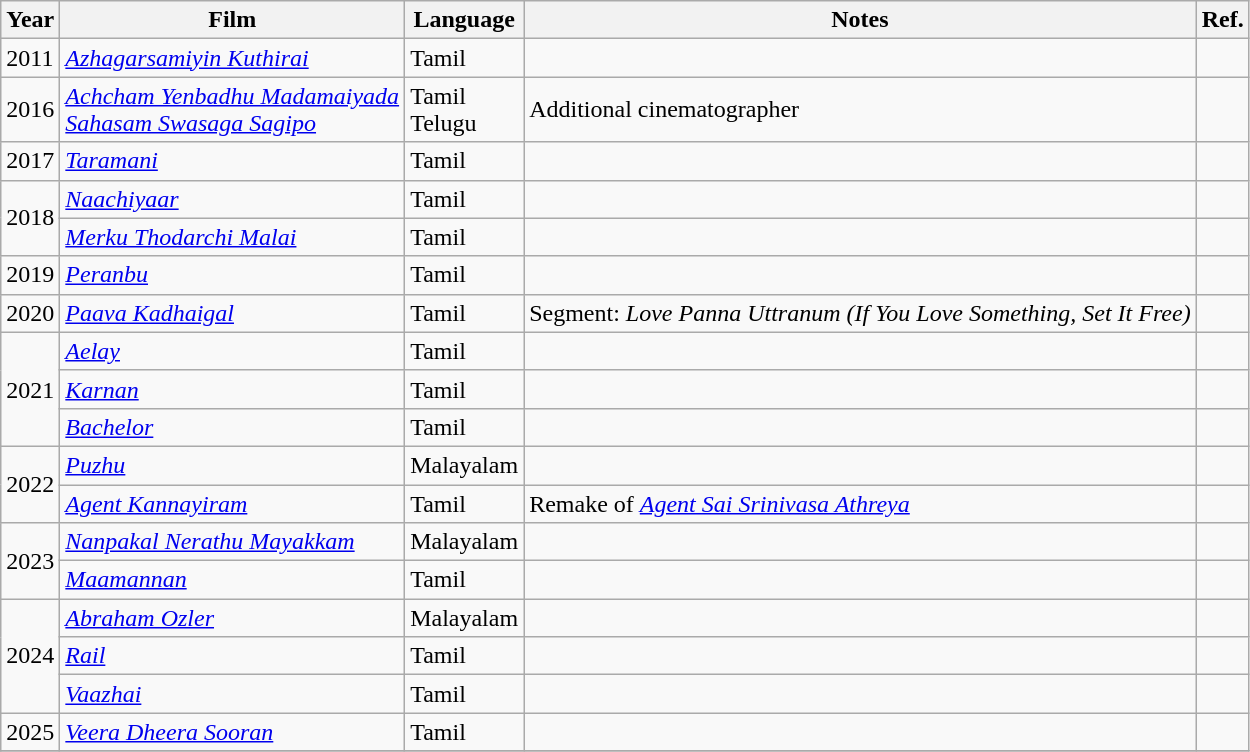<table class="wikitable">
<tr>
<th>Year</th>
<th>Film</th>
<th>Language</th>
<th>Notes</th>
<th>Ref.</th>
</tr>
<tr>
<td>2011</td>
<td><em><a href='#'>Azhagarsamiyin Kuthirai</a></em></td>
<td>Tamil</td>
<td></td>
<td></td>
</tr>
<tr>
<td>2016</td>
<td><em><a href='#'>Achcham Yenbadhu Madamaiyada</a></em><br> <em><a href='#'>Sahasam Swasaga Sagipo</a></em></td>
<td>Tamil<br>Telugu</td>
<td>Additional cinematographer</td>
<td></td>
</tr>
<tr>
<td>2017</td>
<td><a href='#'><em>Taramani</em></a></td>
<td>Tamil</td>
<td></td>
<td></td>
</tr>
<tr>
<td rowspan="2">2018</td>
<td><em><a href='#'>Naachiyaar</a></em></td>
<td>Tamil</td>
<td></td>
<td></td>
</tr>
<tr>
<td><em><a href='#'>Merku Thodarchi Malai</a></em></td>
<td>Tamil</td>
<td></td>
<td></td>
</tr>
<tr>
<td>2019</td>
<td><em><a href='#'>Peranbu</a></em></td>
<td>Tamil</td>
<td></td>
<td></td>
</tr>
<tr>
<td>2020</td>
<td><em><a href='#'>Paava Kadhaigal</a></em></td>
<td>Tamil</td>
<td>Segment: <em>Love Panna Uttranum (If You Love Something, Set It Free)</em></td>
<td></td>
</tr>
<tr>
<td rowspan="3">2021</td>
<td><em><a href='#'>Aelay</a></em></td>
<td>Tamil</td>
<td></td>
<td></td>
</tr>
<tr>
<td><em><a href='#'>Karnan</a></em></td>
<td>Tamil</td>
<td></td>
<td></td>
</tr>
<tr>
<td><em><a href='#'>Bachelor</a></em></td>
<td>Tamil</td>
<td></td>
<td></td>
</tr>
<tr>
<td rowspan="2">2022</td>
<td><em><a href='#'>Puzhu</a></em></td>
<td>Malayalam</td>
<td></td>
<td></td>
</tr>
<tr>
<td><em><a href='#'>Agent Kannayiram</a></em></td>
<td>Tamil</td>
<td>Remake of <em><a href='#'>Agent Sai Srinivasa Athreya</a></em></td>
<td></td>
</tr>
<tr>
<td rowspan="2">2023</td>
<td><em><a href='#'>Nanpakal Nerathu Mayakkam</a></em></td>
<td>Malayalam</td>
<td></td>
<td></td>
</tr>
<tr>
<td><em><a href='#'>Maamannan</a></em></td>
<td>Tamil</td>
<td></td>
<td></td>
</tr>
<tr>
<td rowspan="3">2024</td>
<td><em><a href='#'>Abraham Ozler</a></em></td>
<td>Malayalam</td>
<td></td>
<td></td>
</tr>
<tr>
<td><em><a href='#'>Rail</a></em></td>
<td>Tamil</td>
<td></td>
<td></td>
</tr>
<tr>
<td><em><a href='#'>Vaazhai</a></em></td>
<td>Tamil</td>
<td></td>
<td></td>
</tr>
<tr>
<td>2025</td>
<td><em><a href='#'>Veera Dheera Sooran</a></em></td>
<td>Tamil</td>
<td></td>
<td></td>
</tr>
<tr>
</tr>
</table>
